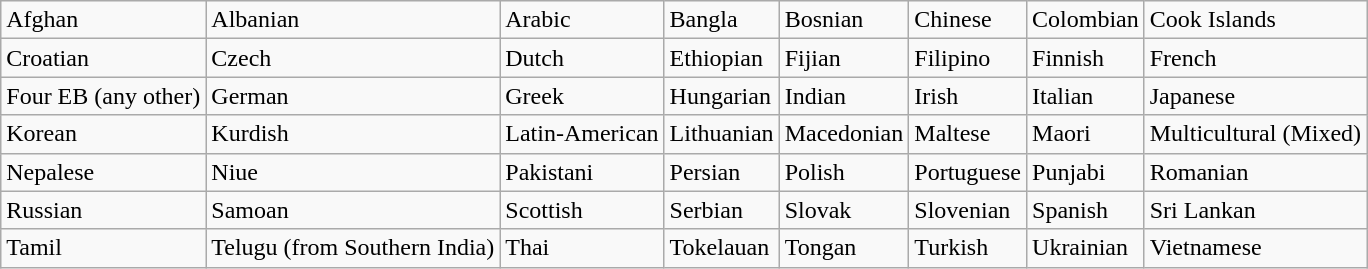<table class ="wikitable">
<tr>
<td>Afghan</td>
<td>Albanian</td>
<td>Arabic</td>
<td>Bangla</td>
<td>Bosnian</td>
<td>Chinese</td>
<td>Colombian</td>
<td>Cook Islands</td>
</tr>
<tr>
<td>Croatian</td>
<td>Czech</td>
<td>Dutch</td>
<td>Ethiopian</td>
<td>Fijian</td>
<td>Filipino</td>
<td>Finnish</td>
<td>French</td>
</tr>
<tr>
<td>Four EB (any other)</td>
<td>German</td>
<td>Greek</td>
<td>Hungarian</td>
<td>Indian</td>
<td>Irish</td>
<td>Italian</td>
<td>Japanese</td>
</tr>
<tr>
<td>Korean</td>
<td>Kurdish</td>
<td>Latin-American</td>
<td>Lithuanian</td>
<td>Macedonian</td>
<td>Maltese</td>
<td>Maori</td>
<td>Multicultural (Mixed)</td>
</tr>
<tr>
<td>Nepalese</td>
<td>Niue</td>
<td>Pakistani</td>
<td>Persian</td>
<td>Polish</td>
<td>Portuguese</td>
<td>Punjabi</td>
<td>Romanian</td>
</tr>
<tr>
<td>Russian</td>
<td>Samoan</td>
<td>Scottish</td>
<td>Serbian</td>
<td>Slovak</td>
<td>Slovenian</td>
<td>Spanish</td>
<td>Sri Lankan</td>
</tr>
<tr>
<td>Tamil</td>
<td>Telugu (from Southern India)</td>
<td>Thai</td>
<td>Tokelauan</td>
<td>Tongan</td>
<td>Turkish</td>
<td>Ukrainian</td>
<td>Vietnamese</td>
</tr>
</table>
